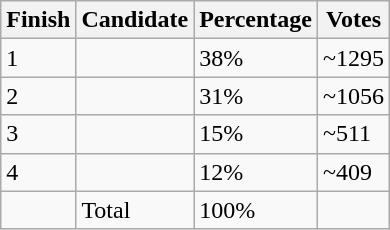<table class="wikitable sortable">
<tr>
<th>Finish</th>
<th>Candidate</th>
<th>Percentage</th>
<th>Votes</th>
</tr>
<tr>
<td>1</td>
<td></td>
<td>38%</td>
<td>~1295</td>
</tr>
<tr>
<td>2</td>
<td></td>
<td>31%</td>
<td>~1056</td>
</tr>
<tr>
<td>3</td>
<td></td>
<td>15%</td>
<td>~511</td>
</tr>
<tr>
<td>4</td>
<td></td>
<td>12%</td>
<td>~409</td>
</tr>
<tr>
<td></td>
<td>Total</td>
<td>100%</td>
<td></td>
</tr>
</table>
